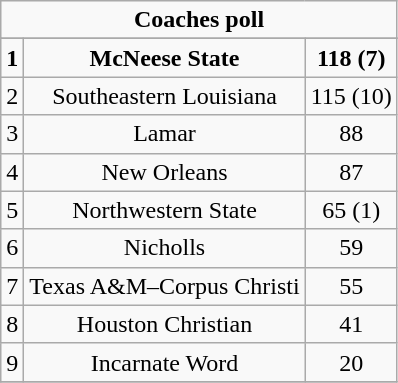<table class="wikitable">
<tr align="center">
<td align="center" Colspan="3"><strong>Coaches poll</strong></td>
</tr>
<tr align="center">
</tr>
<tr align="center">
<td><strong>1</strong></td>
<td><strong>McNeese State</strong></td>
<td><strong>118 (7)</strong></td>
</tr>
<tr align="center">
<td>2</td>
<td>Southeastern Louisiana</td>
<td>115 (10)</td>
</tr>
<tr align="center">
<td>3</td>
<td>Lamar</td>
<td>88</td>
</tr>
<tr align="center">
<td>4</td>
<td>New Orleans</td>
<td>87</td>
</tr>
<tr align="center">
<td>5</td>
<td>Northwestern State</td>
<td>65 (1)</td>
</tr>
<tr align="center">
<td>6</td>
<td>Nicholls</td>
<td>59</td>
</tr>
<tr align="center">
<td>7</td>
<td>Texas A&M–Corpus Christi</td>
<td>55</td>
</tr>
<tr align="center">
<td>8</td>
<td>Houston Christian</td>
<td>41</td>
</tr>
<tr align="center">
<td>9</td>
<td>Incarnate Word</td>
<td>20</td>
</tr>
<tr align="center">
</tr>
</table>
